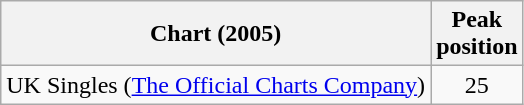<table class="wikitable sortable">
<tr>
<th>Chart (2005)</th>
<th>Peak<br>position</th>
</tr>
<tr>
<td>UK Singles (<a href='#'>The Official Charts Company</a>)</td>
<td align="center">25</td>
</tr>
</table>
